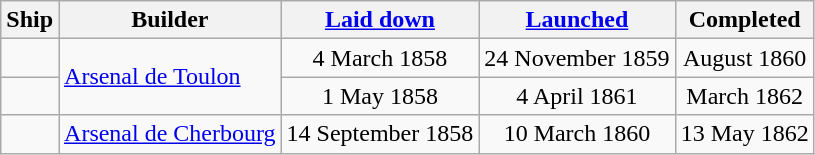<table class="wikitable" border="1">
<tr>
<th>Ship</th>
<th>Builder</th>
<th><a href='#'>Laid down</a></th>
<th><a href='#'>Launched</a></th>
<th>Completed</th>
</tr>
<tr>
<td></td>
<td rowspan=2><a href='#'>Arsenal de Toulon</a></td>
<td align=center>4 March 1858</td>
<td align=center>24 November 1859</td>
<td align=center>August 1860</td>
</tr>
<tr>
<td></td>
<td align=center>1 May 1858</td>
<td align=center>4 April 1861</td>
<td align=center>March 1862</td>
</tr>
<tr>
<td></td>
<td><a href='#'>Arsenal de Cherbourg</a></td>
<td align=center>14 September 1858</td>
<td align=center>10 March 1860</td>
<td align=center>13 May 1862</td>
</tr>
</table>
